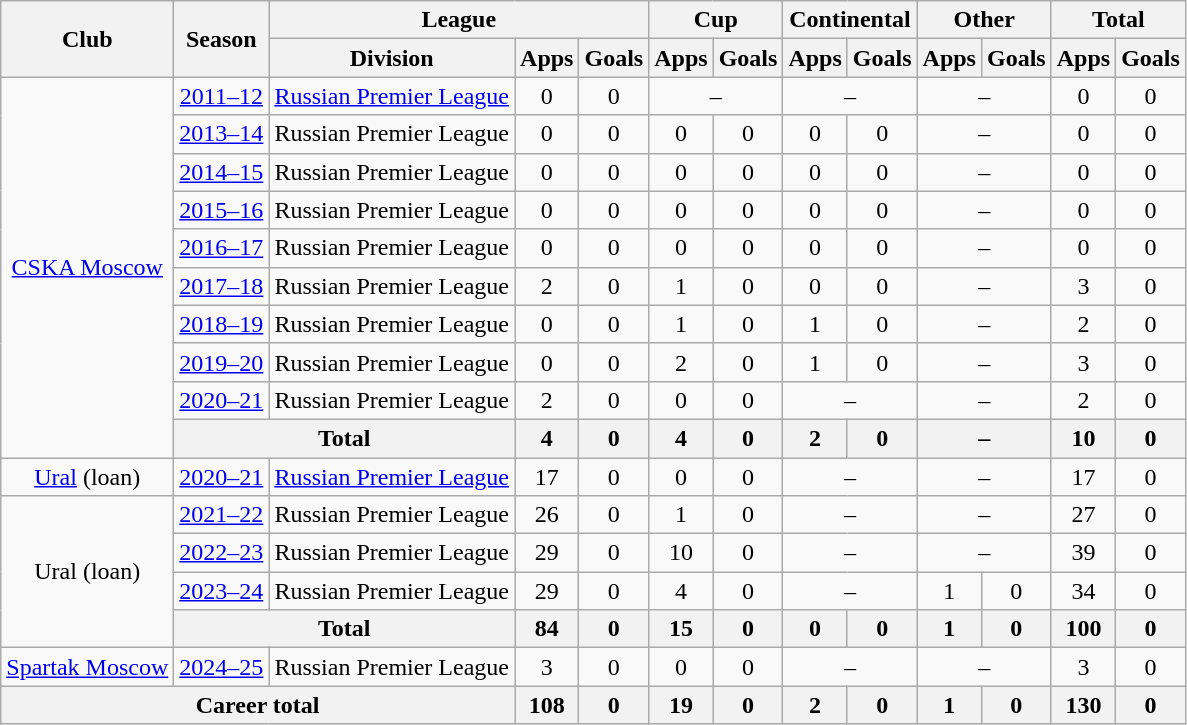<table class="wikitable" style="text-align: center;">
<tr>
<th rowspan=2>Club</th>
<th rowspan=2>Season</th>
<th colspan=3>League</th>
<th colspan=2>Cup</th>
<th colspan=2>Continental</th>
<th colspan=2>Other</th>
<th colspan=2>Total</th>
</tr>
<tr>
<th>Division</th>
<th>Apps</th>
<th>Goals</th>
<th>Apps</th>
<th>Goals</th>
<th>Apps</th>
<th>Goals</th>
<th>Apps</th>
<th>Goals</th>
<th>Apps</th>
<th>Goals</th>
</tr>
<tr>
<td rowspan="10"><a href='#'>CSKA Moscow</a></td>
<td><a href='#'>2011–12</a></td>
<td><a href='#'>Russian Premier League</a></td>
<td>0</td>
<td>0</td>
<td colspan=2>–</td>
<td colspan=2>–</td>
<td colspan=2>–</td>
<td>0</td>
<td>0</td>
</tr>
<tr>
<td><a href='#'>2013–14</a></td>
<td>Russian Premier League</td>
<td>0</td>
<td>0</td>
<td>0</td>
<td>0</td>
<td>0</td>
<td>0</td>
<td colspan=2>–</td>
<td>0</td>
<td>0</td>
</tr>
<tr>
<td><a href='#'>2014–15</a></td>
<td>Russian Premier League</td>
<td>0</td>
<td>0</td>
<td>0</td>
<td>0</td>
<td>0</td>
<td>0</td>
<td colspan=2>–</td>
<td>0</td>
<td>0</td>
</tr>
<tr>
<td><a href='#'>2015–16</a></td>
<td>Russian Premier League</td>
<td>0</td>
<td>0</td>
<td>0</td>
<td>0</td>
<td>0</td>
<td>0</td>
<td colspan=2>–</td>
<td>0</td>
<td>0</td>
</tr>
<tr>
<td><a href='#'>2016–17</a></td>
<td>Russian Premier League</td>
<td>0</td>
<td>0</td>
<td>0</td>
<td>0</td>
<td>0</td>
<td>0</td>
<td colspan=2>–</td>
<td>0</td>
<td>0</td>
</tr>
<tr>
<td><a href='#'>2017–18</a></td>
<td>Russian Premier League</td>
<td>2</td>
<td>0</td>
<td>1</td>
<td>0</td>
<td>0</td>
<td>0</td>
<td colspan=2>–</td>
<td>3</td>
<td>0</td>
</tr>
<tr>
<td><a href='#'>2018–19</a></td>
<td>Russian Premier League</td>
<td>0</td>
<td>0</td>
<td>1</td>
<td>0</td>
<td>1</td>
<td>0</td>
<td colspan=2>–</td>
<td>2</td>
<td>0</td>
</tr>
<tr>
<td><a href='#'>2019–20</a></td>
<td>Russian Premier League</td>
<td>0</td>
<td>0</td>
<td>2</td>
<td>0</td>
<td>1</td>
<td>0</td>
<td colspan=2>–</td>
<td>3</td>
<td>0</td>
</tr>
<tr>
<td><a href='#'>2020–21</a></td>
<td>Russian Premier League</td>
<td>2</td>
<td>0</td>
<td>0</td>
<td>0</td>
<td colspan=2>–</td>
<td colspan=2>–</td>
<td>2</td>
<td>0</td>
</tr>
<tr>
<th colspan=2>Total</th>
<th>4</th>
<th>0</th>
<th>4</th>
<th>0</th>
<th>2</th>
<th>0</th>
<th colspan=2>–</th>
<th>10</th>
<th>0</th>
</tr>
<tr>
<td><a href='#'>Ural</a> (loan)</td>
<td><a href='#'>2020–21</a></td>
<td><a href='#'>Russian Premier League</a></td>
<td>17</td>
<td>0</td>
<td>0</td>
<td>0</td>
<td colspan=2>–</td>
<td colspan=2>–</td>
<td>17</td>
<td>0</td>
</tr>
<tr>
<td rowspan="4">Ural (loan)</td>
<td><a href='#'>2021–22</a></td>
<td>Russian Premier League</td>
<td>26</td>
<td>0</td>
<td>1</td>
<td>0</td>
<td colspan=2>–</td>
<td colspan=2>–</td>
<td>27</td>
<td>0</td>
</tr>
<tr>
<td><a href='#'>2022–23</a></td>
<td>Russian Premier League</td>
<td>29</td>
<td>0</td>
<td>10</td>
<td>0</td>
<td colspan=2>–</td>
<td colspan=2>–</td>
<td>39</td>
<td>0</td>
</tr>
<tr>
<td><a href='#'>2023–24</a></td>
<td>Russian Premier League</td>
<td>29</td>
<td>0</td>
<td>4</td>
<td>0</td>
<td colspan=2>–</td>
<td>1</td>
<td>0</td>
<td>34</td>
<td>0</td>
</tr>
<tr>
<th colspan=2>Total</th>
<th>84</th>
<th>0</th>
<th>15</th>
<th>0</th>
<th>0</th>
<th>0</th>
<th>1</th>
<th>0</th>
<th>100</th>
<th>0</th>
</tr>
<tr>
<td><a href='#'>Spartak Moscow</a></td>
<td><a href='#'>2024–25</a></td>
<td>Russian Premier League</td>
<td>3</td>
<td>0</td>
<td>0</td>
<td>0</td>
<td colspan=2>–</td>
<td colspan=2>–</td>
<td>3</td>
<td>0</td>
</tr>
<tr>
<th colspan=3>Career total</th>
<th>108</th>
<th>0</th>
<th>19</th>
<th>0</th>
<th>2</th>
<th>0</th>
<th>1</th>
<th>0</th>
<th>130</th>
<th>0</th>
</tr>
</table>
